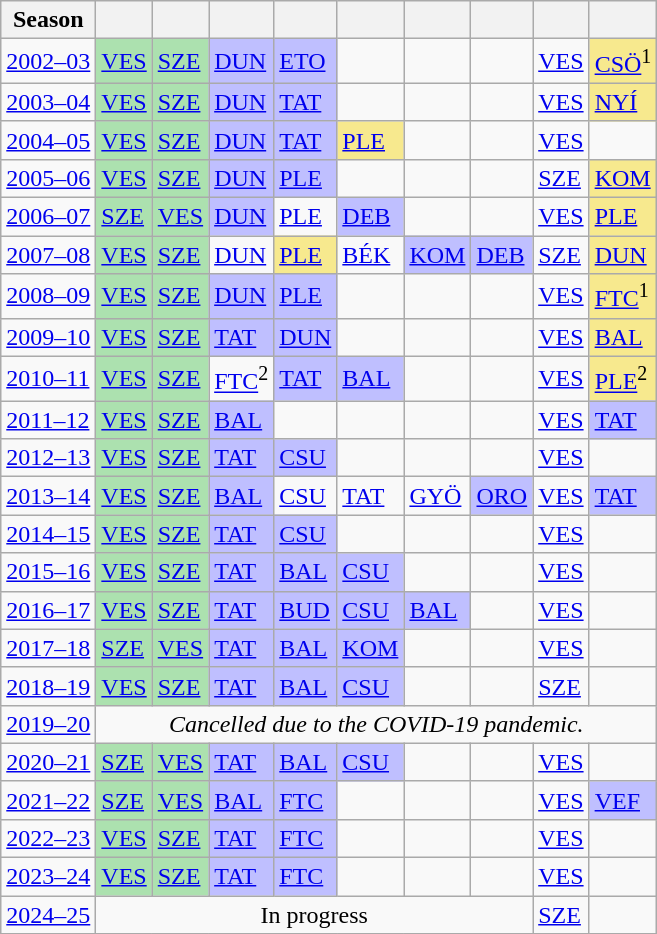<table class="wikitable plainrowheaders" align="center">
<tr>
<th>Season</th>
<th></th>
<th></th>
<th></th>
<th></th>
<th></th>
<th></th>
<th></th>
<th></th>
<th></th>
</tr>
<tr>
<td><a href='#'>2002–03</a></td>
<td bgcolor="#aCe1af"><a href='#'>VES</a></td>
<td bgcolor="#aCe1af"><a href='#'>SZE</a></td>
<td bgcolor="#bfbfff"><a href='#'>DUN</a></td>
<td bgcolor="#bfbfff"><a href='#'>ETO</a></td>
<td></td>
<td></td>
<td></td>
<td><a href='#'>VES</a></td>
<td bgcolor="#f7e98e"><a href='#'>CSÖ</a><sup>1</sup></td>
</tr>
<tr>
<td><a href='#'>2003–04</a></td>
<td bgcolor="#aCe1af"><a href='#'>VES</a></td>
<td bgcolor="#aCe1af"><a href='#'>SZE</a></td>
<td bgcolor="#bfbfff"><a href='#'>DUN</a></td>
<td bgcolor="#bfbfff"><a href='#'>TAT</a></td>
<td></td>
<td></td>
<td></td>
<td><a href='#'>VES</a></td>
<td bgcolor="#f7e98e"><a href='#'>NYÍ</a></td>
</tr>
<tr>
<td><a href='#'>2004–05</a></td>
<td bgcolor="#aCe1af"><a href='#'>VES</a></td>
<td bgcolor="#aCe1af"><a href='#'>SZE</a></td>
<td bgcolor="#bfbfff"><a href='#'>DUN</a></td>
<td bgcolor="#bfbfff"><a href='#'>TAT</a></td>
<td bgcolor="#f7e98e"><a href='#'>PLE</a></td>
<td></td>
<td></td>
<td><a href='#'>VES</a></td>
<td></td>
</tr>
<tr>
<td><a href='#'>2005–06</a></td>
<td bgcolor="#aCe1af"><a href='#'>VES</a></td>
<td bgcolor="#aCe1af"><a href='#'>SZE</a></td>
<td bgcolor="#bfbfff"><a href='#'>DUN</a></td>
<td bgcolor="#bfbfff"><a href='#'>PLE</a></td>
<td></td>
<td></td>
<td></td>
<td><a href='#'>SZE</a></td>
<td bgcolor="#f7e98e"><a href='#'>KOM</a></td>
</tr>
<tr>
<td><a href='#'>2006–07</a></td>
<td bgcolor="#aCe1af"><a href='#'>SZE</a></td>
<td bgcolor="#aCe1af"><a href='#'>VES</a></td>
<td bgcolor="#bfbfff"><a href='#'>DUN</a></td>
<td><a href='#'>PLE</a></td>
<td bgcolor="#bfbfff"><a href='#'>DEB</a></td>
<td></td>
<td></td>
<td><a href='#'>VES</a></td>
<td bgcolor="#f7e98e"><a href='#'>PLE</a></td>
</tr>
<tr>
<td><a href='#'>2007–08</a></td>
<td bgcolor="#aCe1af"><a href='#'>VES</a></td>
<td bgcolor="#aCe1af"><a href='#'>SZE</a></td>
<td><a href='#'>DUN</a></td>
<td bgcolor="#f7e98e"><a href='#'>PLE</a></td>
<td><a href='#'>BÉK</a></td>
<td bgcolor="#bfbfff"><a href='#'>KOM</a></td>
<td bgcolor="#bfbfff"><a href='#'>DEB</a></td>
<td><a href='#'>SZE</a></td>
<td bgcolor="#f7e98e"><a href='#'>DUN</a></td>
</tr>
<tr>
<td><a href='#'>2008–09</a></td>
<td bgcolor="#aCe1af"><a href='#'>VES</a></td>
<td bgcolor="#aCe1af"><a href='#'>SZE</a></td>
<td bgcolor="#bfbfff"><a href='#'>DUN</a></td>
<td bgcolor="#bfbfff"><a href='#'>PLE</a></td>
<td></td>
<td></td>
<td></td>
<td><a href='#'>VES</a></td>
<td bgcolor="#f7e98e"><a href='#'>FTC</a><sup>1</sup></td>
</tr>
<tr>
<td><a href='#'>2009–10</a></td>
<td bgcolor="#aCe1af"><a href='#'>VES</a></td>
<td bgcolor="#aCe1af"><a href='#'>SZE</a></td>
<td bgcolor="#bfbfff"><a href='#'>TAT</a></td>
<td bgcolor="#bfbfff"><a href='#'>DUN</a></td>
<td></td>
<td></td>
<td></td>
<td><a href='#'>VES</a></td>
<td bgcolor="#f7e98e"><a href='#'>BAL</a></td>
</tr>
<tr>
<td><a href='#'>2010–11</a></td>
<td bgcolor="#aCe1af"><a href='#'>VES</a></td>
<td bgcolor="#aCe1af"><a href='#'>SZE</a></td>
<td><a href='#'>FTC</a><sup>2</sup></td>
<td bgcolor="#bfbfff"><a href='#'>TAT</a></td>
<td bgcolor="#bfbfff"><a href='#'>BAL</a></td>
<td></td>
<td></td>
<td><a href='#'>VES</a></td>
<td bgcolor="#f7e98e"><a href='#'>PLE</a><sup>2</sup></td>
</tr>
<tr>
<td><a href='#'>2011–12</a></td>
<td bgcolor="#aCe1af"><a href='#'>VES</a></td>
<td bgcolor="#aCe1af"><a href='#'>SZE</a></td>
<td bgcolor="#bfbfff"><a href='#'>BAL</a></td>
<td></td>
<td></td>
<td></td>
<td></td>
<td><a href='#'>VES</a></td>
<td bgcolor="#bfbfff"><a href='#'>TAT</a></td>
</tr>
<tr>
<td><a href='#'>2012–13</a></td>
<td bgcolor="#aCe1af"><a href='#'>VES</a></td>
<td bgcolor="#aCe1af"><a href='#'>SZE</a></td>
<td bgcolor="#bfbfff"><a href='#'>TAT</a></td>
<td bgcolor="#bfbfff"><a href='#'>CSU</a></td>
<td></td>
<td></td>
<td></td>
<td><a href='#'>VES</a></td>
<td></td>
</tr>
<tr>
<td><a href='#'>2013–14</a></td>
<td bgcolor="#aCe1af"><a href='#'>VES</a></td>
<td bgcolor="#aCe1af"><a href='#'>SZE</a></td>
<td bgcolor="#bfbfff"><a href='#'>BAL</a></td>
<td><a href='#'>CSU</a></td>
<td><a href='#'>TAT</a></td>
<td><a href='#'>GYÖ</a></td>
<td bgcolor="#bfbfff"><a href='#'>ORO</a></td>
<td><a href='#'>VES</a></td>
<td bgcolor="#bfbfff"><a href='#'>TAT</a></td>
</tr>
<tr>
<td><a href='#'>2014–15</a></td>
<td bgcolor="#aCe1af"><a href='#'>VES</a></td>
<td bgcolor="#aCe1af"><a href='#'>SZE</a></td>
<td bgcolor="#bfbfff"><a href='#'>TAT</a></td>
<td bgcolor="#bfbfff"><a href='#'>CSU</a></td>
<td></td>
<td></td>
<td></td>
<td><a href='#'>VES</a></td>
<td></td>
</tr>
<tr>
<td><a href='#'>2015–16</a></td>
<td bgcolor="#aCe1af"><a href='#'>VES</a></td>
<td bgcolor="#aCe1af"><a href='#'>SZE</a></td>
<td bgcolor="#bfbfff"><a href='#'>TAT</a></td>
<td bgcolor="#bfbfff"><a href='#'>BAL</a></td>
<td bgcolor="#bfbfff"><a href='#'>CSU</a></td>
<td></td>
<td></td>
<td><a href='#'>VES</a></td>
<td></td>
</tr>
<tr>
<td><a href='#'>2016–17</a></td>
<td bgcolor="#aCe1af"><a href='#'>VES</a></td>
<td bgcolor="#aCe1af"><a href='#'>SZE</a></td>
<td bgcolor="#bfbfff"><a href='#'>TAT</a></td>
<td bgcolor="#bfbfff"><a href='#'>BUD</a></td>
<td bgcolor="#bfbfff"><a href='#'>CSU</a></td>
<td bgcolor="#bfbfff"><a href='#'>BAL</a></td>
<td></td>
<td><a href='#'>VES</a></td>
<td></td>
</tr>
<tr>
<td><a href='#'>2017–18</a></td>
<td bgcolor="#aCe1af"><a href='#'>SZE</a></td>
<td bgcolor="#aCe1af"><a href='#'>VES</a></td>
<td bgcolor="#bfbfff"><a href='#'>TAT</a></td>
<td bgcolor="#bfbfff"><a href='#'>BAL</a></td>
<td bgcolor="#bfbfff"><a href='#'>KOM</a></td>
<td></td>
<td></td>
<td><a href='#'>VES</a></td>
<td></td>
</tr>
<tr>
<td><a href='#'>2018–19</a></td>
<td bgcolor="#aCe1af"><a href='#'>VES</a></td>
<td bgcolor="#aCe1af"><a href='#'>SZE</a></td>
<td bgcolor="#bfbfff"><a href='#'>TAT</a></td>
<td bgcolor="#bfbfff"><a href='#'>BAL</a></td>
<td bgcolor="#bfbfff"><a href='#'>CSU</a></td>
<td></td>
<td></td>
<td><a href='#'>SZE</a></td>
<td></td>
</tr>
<tr>
<td><a href='#'>2019–20</a></td>
<td colspan=9  align=center><em>Cancelled due to the COVID-19 pandemic.</td>
</tr>
<tr>
<td><a href='#'>2020–21</a></td>
<td bgcolor="#aCe1af"><a href='#'>SZE</a></td>
<td bgcolor="#aCe1af"><a href='#'>VES</a></td>
<td bgcolor="#bfbfff"><a href='#'>TAT</a></td>
<td bgcolor="#bfbfff"><a href='#'>BAL</a></td>
<td bgcolor="#bfbfff"><a href='#'>CSU</a></td>
<td></td>
<td></td>
<td><a href='#'>VES</a></td>
<td></td>
</tr>
<tr>
<td><a href='#'>2021–22</a></td>
<td bgcolor="#aCe1af"><a href='#'>SZE</a></td>
<td bgcolor="#aCe1af"><a href='#'>VES</a></td>
<td bgcolor="#bfbfff"><a href='#'>BAL</a></td>
<td bgcolor="#bfbfff"><a href='#'>FTC</a></td>
<td></td>
<td></td>
<td></td>
<td><a href='#'>VES</a></td>
<td bgcolor="#bfbfff"><a href='#'>VEF</a></td>
</tr>
<tr>
<td><a href='#'>2022–23</a></td>
<td bgcolor="#aCe1af"><a href='#'>VES</a></td>
<td bgcolor="#aCe1af"><a href='#'>SZE</a></td>
<td bgcolor="#bfbfff"><a href='#'>TAT</a></td>
<td bgcolor="#bfbfff"><a href='#'>FTC</a></td>
<td></td>
<td></td>
<td></td>
<td><a href='#'>VES</a></td>
<td></td>
</tr>
<tr>
<td><a href='#'>2023–24</a></td>
<td bgcolor="#aCe1af"><a href='#'>VES</a></td>
<td bgcolor="#aCe1af"><a href='#'>SZE</a></td>
<td bgcolor="#bfbfff"><a href='#'>TAT</a></td>
<td bgcolor="#bfbfff"><a href='#'>FTC</a></td>
<td></td>
<td></td>
<td></td>
<td><a href='#'>VES</a></td>
<td></td>
</tr>
<tr>
<td><a href='#'>2024–25</a></td>
<td colspan=7  align=center></em>In progress<em></td>
<td><a href='#'>SZE</a></td>
<td></td>
</tr>
<tr>
</tr>
</table>
